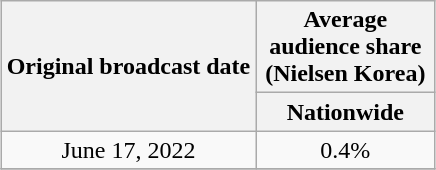<table class="wikitable" style="margin-left:auto; margin-right:auto; width:auto;text-align:center">
<tr>
<th scope="col" rowspan="2">Original broadcast date</th>
<th scope="col" colspan="2">Average audience share (Nielsen Korea)</th>
</tr>
<tr>
<th scope="col" style="width:7em">Nationwide</th>
</tr>
<tr>
<td>June 17, 2022</td>
<td>0.4%</td>
</tr>
<tr>
</tr>
</table>
